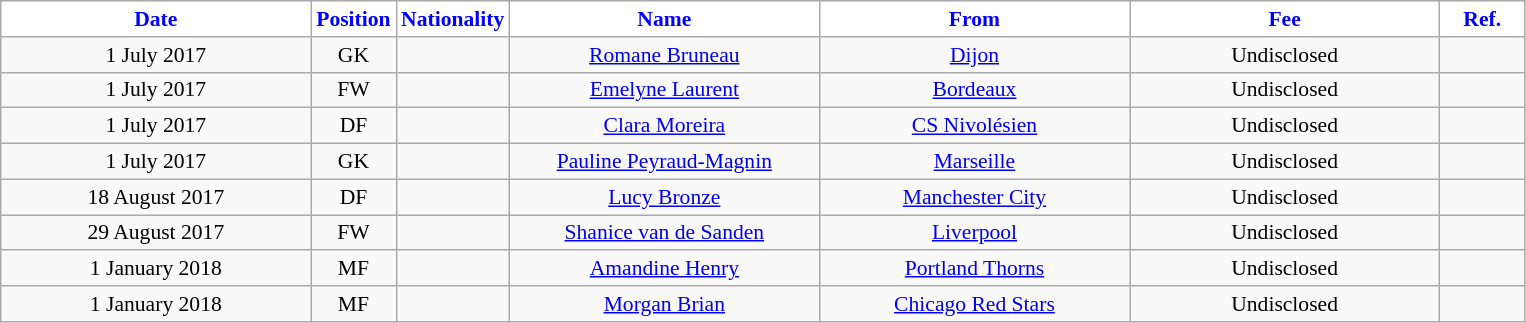<table class="wikitable" style="text-align:center; font-size:90%; ">
<tr>
<th style="background:#FFFFFF; color:blue; width:200px;">Date</th>
<th style="background:#FFFFFF; color:blue; width:50px;">Position</th>
<th style="background:#FFFFFF; color:blue; width:50px;">Nationality</th>
<th style="background:#FFFFFF; color:blue; width:200px;">Name</th>
<th style="background:#FFFFFF; color:blue; width:200px;">From</th>
<th style="background:#FFFFFF; color:blue; width:200px;">Fee</th>
<th style="background:#FFFFFF; color:blue; width:50px;">Ref.</th>
</tr>
<tr>
<td>1 July 2017</td>
<td>GK</td>
<td></td>
<td><a href='#'>Romane Bruneau</a></td>
<td><a href='#'>Dijon</a></td>
<td>Undisclosed</td>
<td></td>
</tr>
<tr>
<td>1 July 2017</td>
<td>FW</td>
<td></td>
<td><a href='#'>Emelyne Laurent</a></td>
<td><a href='#'>Bordeaux</a></td>
<td>Undisclosed</td>
<td></td>
</tr>
<tr>
<td>1 July 2017</td>
<td>DF</td>
<td></td>
<td><a href='#'>Clara Moreira</a></td>
<td><a href='#'>CS Nivolésien</a></td>
<td>Undisclosed</td>
<td></td>
</tr>
<tr>
<td>1 July 2017</td>
<td>GK</td>
<td></td>
<td><a href='#'>Pauline Peyraud-Magnin</a></td>
<td><a href='#'>Marseille</a></td>
<td>Undisclosed</td>
<td></td>
</tr>
<tr>
<td>18 August 2017</td>
<td>DF</td>
<td></td>
<td><a href='#'>Lucy Bronze</a></td>
<td><a href='#'>Manchester City</a></td>
<td>Undisclosed</td>
<td></td>
</tr>
<tr>
<td>29 August 2017</td>
<td>FW</td>
<td></td>
<td><a href='#'>Shanice van de Sanden</a></td>
<td><a href='#'>Liverpool</a></td>
<td>Undisclosed</td>
<td></td>
</tr>
<tr>
<td>1 January 2018</td>
<td>MF</td>
<td></td>
<td><a href='#'>Amandine Henry</a></td>
<td><a href='#'>Portland Thorns</a></td>
<td>Undisclosed</td>
<td></td>
</tr>
<tr>
<td>1 January 2018</td>
<td>MF</td>
<td></td>
<td><a href='#'>Morgan Brian</a></td>
<td><a href='#'>Chicago Red Stars</a></td>
<td>Undisclosed</td>
<td></td>
</tr>
</table>
